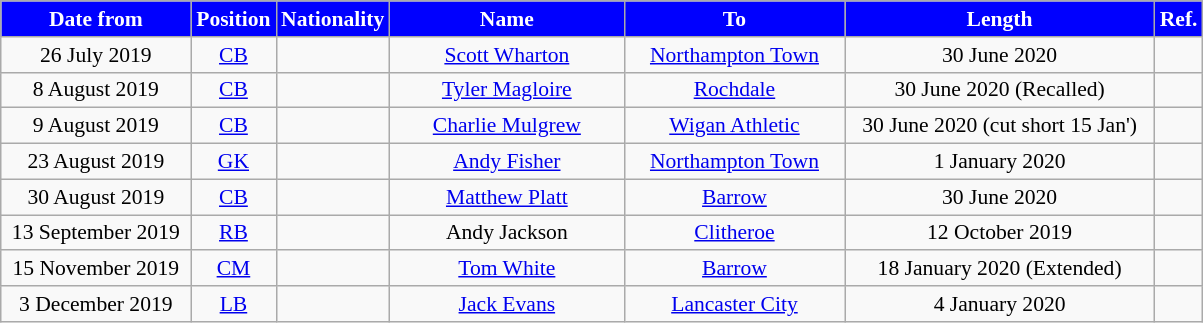<table class="wikitable"  style="text-align:center; font-size:90%; ">
<tr>
<th style="background:#0000FF; color:white; width:120px;">Date from</th>
<th style="background:#0000FF; color:white; width:50px;">Position</th>
<th style="background:#0000FF; color:white; width:50px;">Nationality</th>
<th style="background:#0000FF; color:white; width:150px;">Name</th>
<th style="background:#0000FF; color:white; width:140px;">To</th>
<th style="background:#0000FF; color:white; width:200px;">Length</th>
<th style="background:#0000FF; color:white; width:25px;">Ref.</th>
</tr>
<tr>
<td>26 July 2019</td>
<td><a href='#'>CB</a></td>
<td></td>
<td><a href='#'>Scott Wharton</a></td>
<td> <a href='#'>Northampton Town</a></td>
<td>30 June 2020</td>
<td></td>
</tr>
<tr>
<td>8 August 2019</td>
<td><a href='#'>CB</a></td>
<td></td>
<td><a href='#'>Tyler Magloire</a></td>
<td> <a href='#'>Rochdale</a></td>
<td>30 June 2020 (Recalled)</td>
<td></td>
</tr>
<tr>
<td>9 August 2019</td>
<td><a href='#'>CB</a></td>
<td></td>
<td><a href='#'>Charlie Mulgrew</a></td>
<td> <a href='#'>Wigan Athletic</a></td>
<td>30 June 2020 (cut short 15 Jan')</td>
<td></td>
</tr>
<tr>
<td>23 August 2019</td>
<td><a href='#'>GK</a></td>
<td></td>
<td><a href='#'>Andy Fisher</a></td>
<td> <a href='#'>Northampton Town</a></td>
<td>1 January 2020</td>
<td></td>
</tr>
<tr>
<td>30 August 2019</td>
<td><a href='#'>CB</a></td>
<td></td>
<td><a href='#'>Matthew Platt</a></td>
<td> <a href='#'>Barrow</a></td>
<td>30 June 2020</td>
<td></td>
</tr>
<tr>
<td>13 September 2019</td>
<td><a href='#'>RB</a></td>
<td></td>
<td>Andy Jackson</td>
<td> <a href='#'>Clitheroe</a></td>
<td>12 October 2019</td>
<td></td>
</tr>
<tr>
<td>15 November 2019</td>
<td><a href='#'>CM</a></td>
<td></td>
<td><a href='#'>Tom White</a></td>
<td> <a href='#'>Barrow</a></td>
<td>18 January 2020 (Extended)</td>
<td></td>
</tr>
<tr>
<td>3 December 2019</td>
<td><a href='#'>LB</a></td>
<td></td>
<td><a href='#'>Jack Evans</a></td>
<td> <a href='#'>Lancaster City</a></td>
<td>4 January 2020</td>
<td></td>
</tr>
</table>
